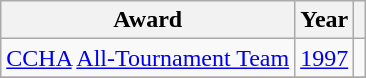<table class="wikitable">
<tr>
<th>Award</th>
<th>Year</th>
<th></th>
</tr>
<tr>
<td><a href='#'>CCHA</a> <a href='#'>All-Tournament Team</a></td>
<td><a href='#'>1997</a></td>
<td></td>
</tr>
<tr>
</tr>
</table>
